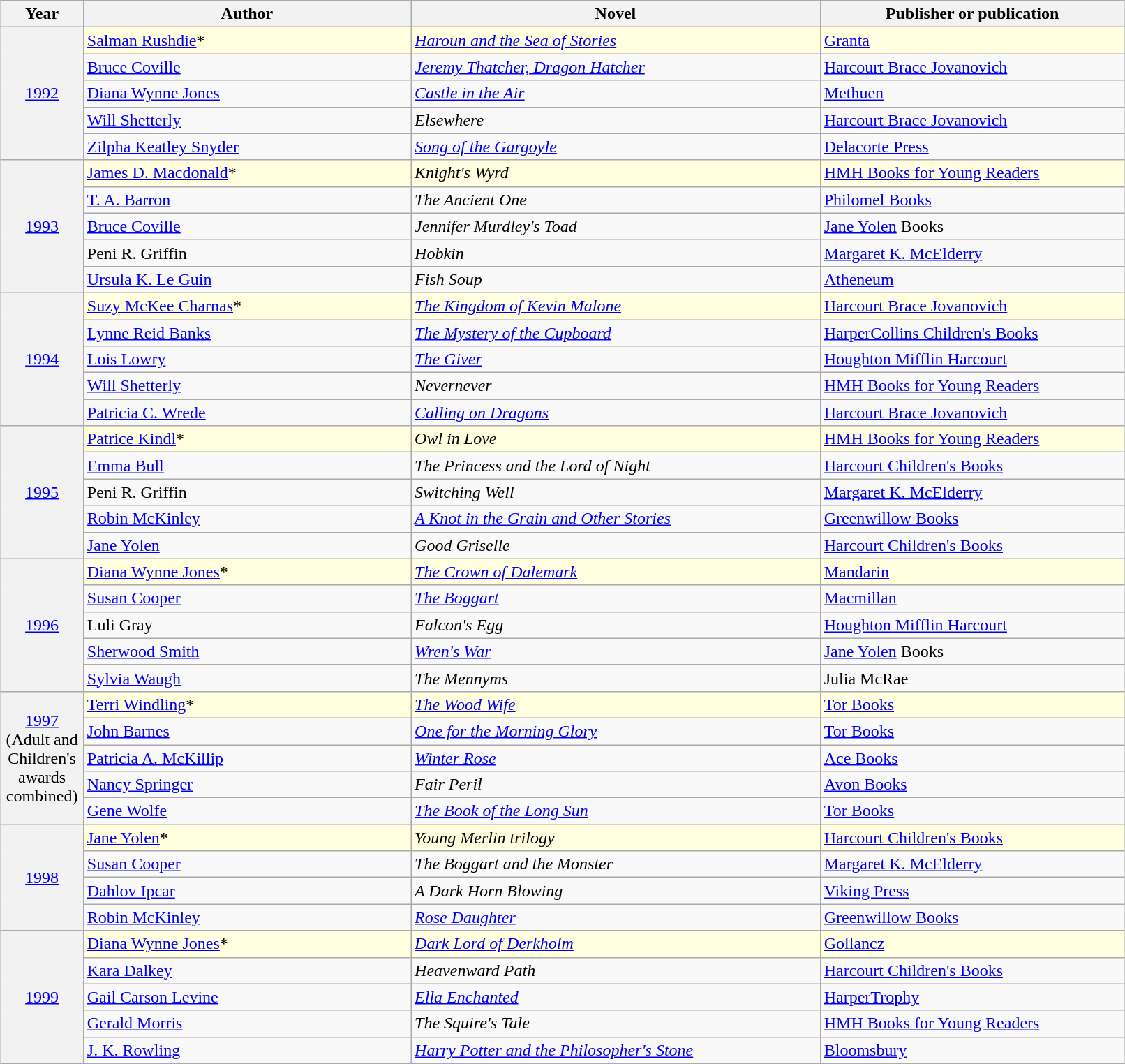<table class="sortable wikitable" width="85%" style="margin: 1em auto 1em auto">
<tr>
<th width="7%" scope="col">Year</th>
<th width="28%" scope="col">Author</th>
<th width="35%" scope="col">Novel</th>
<th width="26%" scope="col">Publisher or publication</th>
</tr>
<tr style="background:lightyellow;">
<th rowspan="5" scope="row" align="center" style="font-weight:normal;"><a href='#'>1992</a></th>
<td><a href='#'>Salman Rushdie</a>*</td>
<td><em><a href='#'>Haroun and the Sea of Stories</a></em></td>
<td><a href='#'>Granta</a></td>
</tr>
<tr>
<td><a href='#'>Bruce Coville</a></td>
<td><em><a href='#'>Jeremy Thatcher, Dragon Hatcher</a></em></td>
<td><a href='#'>Harcourt Brace Jovanovich</a></td>
</tr>
<tr>
<td><a href='#'>Diana Wynne Jones</a></td>
<td><em><a href='#'>Castle in the Air</a></em></td>
<td><a href='#'>Methuen</a></td>
</tr>
<tr>
<td><a href='#'>Will Shetterly</a></td>
<td><em>Elsewhere</em></td>
<td><a href='#'>Harcourt Brace Jovanovich</a></td>
</tr>
<tr>
<td><a href='#'>Zilpha Keatley Snyder</a></td>
<td><em><a href='#'>Song of the Gargoyle</a></em></td>
<td><a href='#'>Delacorte Press</a></td>
</tr>
<tr style="background:lightyellow;">
<th rowspan="5" scope="row" align="center" style="font-weight:normal;"><a href='#'>1993</a></th>
<td><a href='#'>James D. Macdonald</a>*</td>
<td><em>Knight's Wyrd</em></td>
<td><a href='#'>HMH Books for Young Readers</a></td>
</tr>
<tr>
<td><a href='#'>T. A. Barron</a></td>
<td><em>The Ancient One</em></td>
<td><a href='#'>Philomel Books</a></td>
</tr>
<tr>
<td><a href='#'>Bruce Coville</a></td>
<td><em>Jennifer Murdley's Toad</em></td>
<td><a href='#'>Jane Yolen</a> Books</td>
</tr>
<tr>
<td>Peni R. Griffin</td>
<td><em>Hobkin</em></td>
<td><a href='#'>Margaret K. McElderry</a></td>
</tr>
<tr>
<td><a href='#'>Ursula K. Le Guin</a></td>
<td><em>Fish Soup</em></td>
<td><a href='#'>Atheneum</a></td>
</tr>
<tr style="background:lightyellow;">
<th rowspan="5" scope="row" align="center" style="font-weight:normal;"><a href='#'>1994</a></th>
<td><a href='#'>Suzy McKee Charnas</a>*</td>
<td><em><a href='#'>The Kingdom of Kevin Malone</a></em></td>
<td><a href='#'>Harcourt Brace Jovanovich</a></td>
</tr>
<tr>
<td><a href='#'>Lynne Reid Banks</a></td>
<td><em><a href='#'>The Mystery of the Cupboard</a></em></td>
<td><a href='#'>HarperCollins Children's Books</a></td>
</tr>
<tr>
<td><a href='#'>Lois Lowry</a></td>
<td><em><a href='#'>The Giver</a></em></td>
<td><a href='#'>Houghton Mifflin Harcourt</a></td>
</tr>
<tr>
<td><a href='#'>Will Shetterly</a></td>
<td><em>Nevernever</em></td>
<td><a href='#'>HMH Books for Young Readers</a></td>
</tr>
<tr>
<td><a href='#'>Patricia C. Wrede</a></td>
<td><em><a href='#'>Calling on Dragons</a></em></td>
<td><a href='#'>Harcourt Brace Jovanovich</a></td>
</tr>
<tr style="background:lightyellow;">
<th rowspan="5" scope="row" align="center" style="font-weight:normal;"><a href='#'>1995</a></th>
<td><a href='#'>Patrice Kindl</a>*</td>
<td><em>Owl in Love</em></td>
<td><a href='#'>HMH Books for Young Readers</a></td>
</tr>
<tr>
<td><a href='#'>Emma Bull</a></td>
<td><em>The Princess and the Lord of Night</em></td>
<td><a href='#'>Harcourt Children's Books</a></td>
</tr>
<tr>
<td>Peni R. Griffin</td>
<td><em>Switching Well</em></td>
<td><a href='#'>Margaret K. McElderry</a></td>
</tr>
<tr>
<td><a href='#'>Robin McKinley</a></td>
<td><em><a href='#'>A Knot in the Grain and Other Stories</a></em></td>
<td><a href='#'>Greenwillow Books</a></td>
</tr>
<tr>
<td><a href='#'>Jane Yolen</a></td>
<td><em>Good Griselle</em></td>
<td><a href='#'>Harcourt Children's Books</a></td>
</tr>
<tr style="background:lightyellow;">
<th rowspan="5" scope="row" align="center" style="font-weight:normal;"><a href='#'>1996</a></th>
<td><a href='#'>Diana Wynne Jones</a>*</td>
<td><em><a href='#'>The Crown of Dalemark</a></em></td>
<td><a href='#'>Mandarin</a></td>
</tr>
<tr>
<td><a href='#'>Susan Cooper</a></td>
<td><em><a href='#'>The Boggart</a></em></td>
<td><a href='#'>Macmillan</a></td>
</tr>
<tr>
<td>Luli Gray</td>
<td><em>Falcon's Egg</em></td>
<td><a href='#'>Houghton Mifflin Harcourt</a></td>
</tr>
<tr>
<td><a href='#'>Sherwood Smith</a></td>
<td><em><a href='#'>Wren's War</a></em></td>
<td><a href='#'>Jane Yolen</a> Books</td>
</tr>
<tr>
<td><a href='#'>Sylvia Waugh</a></td>
<td><em>The Mennyms</em></td>
<td>Julia McRae</td>
</tr>
<tr style="background:lightyellow;">
<th rowspan="5" scope="row" align="center" style="font-weight:normal;"><a href='#'>1997</a><br>(Adult and Children's awards combined)</th>
<td><a href='#'>Terri Windling</a>*</td>
<td><em><a href='#'>The Wood Wife</a></em></td>
<td><a href='#'>Tor Books</a></td>
</tr>
<tr>
<td><a href='#'>John Barnes</a></td>
<td><em><a href='#'>One for the Morning Glory</a></em></td>
<td><a href='#'>Tor Books</a></td>
</tr>
<tr>
<td><a href='#'>Patricia A. McKillip</a></td>
<td><em><a href='#'>Winter Rose</a></em></td>
<td><a href='#'>Ace Books</a></td>
</tr>
<tr>
<td><a href='#'>Nancy Springer</a></td>
<td><em>Fair Peril</em></td>
<td><a href='#'>Avon Books</a></td>
</tr>
<tr>
<td><a href='#'>Gene Wolfe</a></td>
<td><em><a href='#'>The Book of the Long Sun</a></em></td>
<td><a href='#'>Tor Books</a></td>
</tr>
<tr style="background:lightyellow;">
<th rowspan="4" scope="row" align="center" style="font-weight:normal;"><a href='#'>1998</a></th>
<td><a href='#'>Jane Yolen</a>*</td>
<td><em>Young Merlin trilogy</em></td>
<td><a href='#'>Harcourt Children's Books</a></td>
</tr>
<tr>
<td><a href='#'>Susan Cooper</a></td>
<td><em>The Boggart and the Monster</em></td>
<td><a href='#'>Margaret K. McElderry</a></td>
</tr>
<tr>
<td><a href='#'>Dahlov Ipcar</a></td>
<td><em>A Dark Horn Blowing</em></td>
<td><a href='#'>Viking Press</a></td>
</tr>
<tr>
<td><a href='#'>Robin McKinley</a></td>
<td><em><a href='#'>Rose Daughter</a></em></td>
<td><a href='#'>Greenwillow Books</a></td>
</tr>
<tr style="background:lightyellow;">
<th rowspan="5" scope="row" align="center" style="font-weight:normal;"><a href='#'>1999</a></th>
<td><a href='#'>Diana Wynne Jones</a>*</td>
<td><em><a href='#'>Dark Lord of Derkholm</a></em></td>
<td><a href='#'>Gollancz</a></td>
</tr>
<tr>
<td><a href='#'>Kara Dalkey</a></td>
<td><em>Heavenward Path</em></td>
<td><a href='#'>Harcourt Children's Books</a></td>
</tr>
<tr>
<td><a href='#'>Gail Carson Levine</a></td>
<td><em><a href='#'>Ella Enchanted</a></em></td>
<td><a href='#'>HarperTrophy</a></td>
</tr>
<tr>
<td><a href='#'>Gerald Morris</a></td>
<td><em>The Squire's Tale</em></td>
<td><a href='#'>HMH Books for Young Readers</a></td>
</tr>
<tr>
<td><a href='#'>J. K. Rowling</a></td>
<td><em><a href='#'>Harry Potter and the Philosopher's Stone</a></em></td>
<td><a href='#'>Bloomsbury</a></td>
</tr>
</table>
